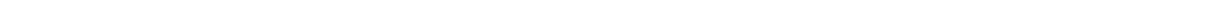<table style="width:1000px; text-align:center;">
<tr style="color:white;">
<td style="background:">9.93%</td>
<td style="background:"><strong>62.27%</strong></td>
<td style="background:">21.73%</td>
<td style="background:">6.07%</td>
</tr>
<tr>
<td></td>
<td></td>
<td></td>
<td></td>
</tr>
</table>
